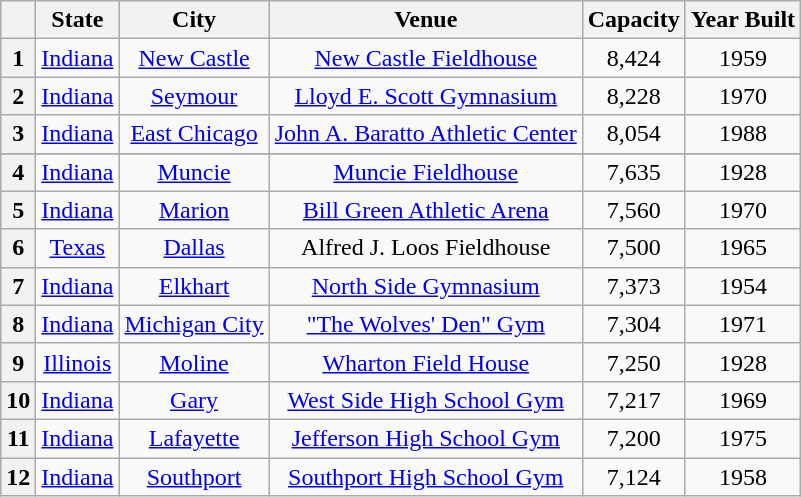<table class="wikitable sortable" style="text-align:center">
<tr>
<th></th>
<th>State</th>
<th>City</th>
<th>Venue</th>
<th>Capacity</th>
<th>Year Built</th>
</tr>
<tr>
<th>1</th>
<td><a href='#'>Indiana</a></td>
<td><a href='#'>New Castle</a></td>
<td><a href='#'>New Castle Fieldhouse</a></td>
<td>8,424</td>
<td>1959</td>
</tr>
<tr>
<th>2</th>
<td><a href='#'>Indiana</a></td>
<td><a href='#'>Seymour</a></td>
<td><a href='#'>Lloyd E. Scott Gymnasium</a></td>
<td>8,228</td>
<td>1970</td>
</tr>
<tr>
<th>3</th>
<td><a href='#'>Indiana</a></td>
<td><a href='#'>East Chicago</a></td>
<td><a href='#'>John A. Baratto Athletic Center</a></td>
<td>8,054</td>
<td>1988</td>
</tr>
<tr>
</tr>
<tr>
<th>4</th>
<td><a href='#'>Indiana</a></td>
<td><a href='#'>Muncie</a></td>
<td><a href='#'>Muncie Fieldhouse</a></td>
<td>7,635 </td>
<td>1928</td>
</tr>
<tr>
<th>5</th>
<td><a href='#'>Indiana</a></td>
<td><a href='#'>Marion</a></td>
<td><a href='#'>Bill Green Athletic Arena</a></td>
<td>7,560 </td>
<td>1970</td>
</tr>
<tr>
<th>6</th>
<td><a href='#'>Texas</a></td>
<td><a href='#'>Dallas</a></td>
<td>Alfred J. Loos Fieldhouse</td>
<td>7,500</td>
<td>1965</td>
</tr>
<tr>
<th>7</th>
<td><a href='#'>Indiana</a></td>
<td><a href='#'>Elkhart</a></td>
<td><a href='#'>North Side Gymnasium</a></td>
<td>7,373</td>
<td>1954</td>
</tr>
<tr>
<th>8</th>
<td><a href='#'>Indiana</a></td>
<td><a href='#'>Michigan City</a></td>
<td><a href='#'>"The Wolves' Den" Gym</a></td>
<td>7,304</td>
<td>1971</td>
</tr>
<tr>
<th>9</th>
<td><a href='#'>Illinois</a></td>
<td><a href='#'>Moline</a></td>
<td><a href='#'>Wharton Field House</a></td>
<td>7,250</td>
<td>1928</td>
</tr>
<tr>
<th>10</th>
<td><a href='#'>Indiana</a></td>
<td><a href='#'>Gary</a></td>
<td><a href='#'>West Side High School Gym</a></td>
<td>7,217</td>
<td>1969</td>
</tr>
<tr>
<th>11</th>
<td><a href='#'>Indiana</a></td>
<td><a href='#'>Lafayette</a></td>
<td><a href='#'>Jefferson High School Gym</a></td>
<td>7,200</td>
<td>1975</td>
</tr>
<tr>
<th>12</th>
<td><a href='#'>Indiana</a></td>
<td><a href='#'>Southport</a></td>
<td><a href='#'>Southport High School Gym</a></td>
<td>7,124</td>
<td>1958</td>
</tr>
</table>
